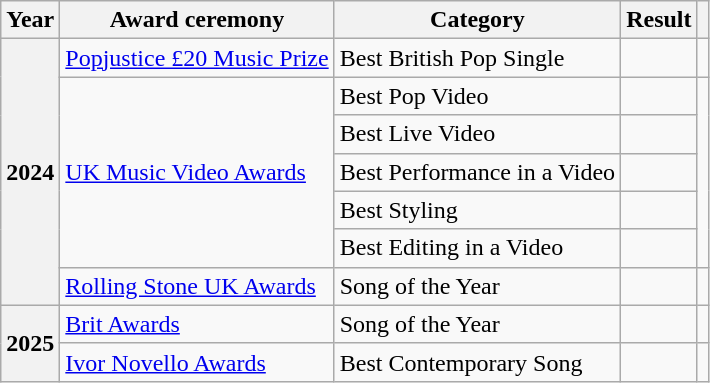<table class="wikitable sortable plainrowheaders">
<tr>
<th scope="col">Year</th>
<th scope="col">Award ceremony</th>
<th scope="col">Category</th>
<th scope="col">Result</th>
<th scope="col" class="unsortable"></th>
</tr>
<tr>
<th scope="row" rowspan="7">2024</th>
<td><a href='#'>Popjustice £20 Music Prize</a></td>
<td>Best British Pop Single</td>
<td></td>
<td align=center></td>
</tr>
<tr>
<td rowspan="5"><a href='#'>UK Music Video Awards</a></td>
<td>Best Pop Video</td>
<td></td>
<td align="center" rowspan="5"></td>
</tr>
<tr>
<td>Best Live Video</td>
<td></td>
</tr>
<tr>
<td>Best Performance in a Video</td>
<td></td>
</tr>
<tr>
<td>Best Styling</td>
<td></td>
</tr>
<tr>
<td>Best Editing in a Video</td>
<td></td>
</tr>
<tr>
<td><a href='#'>Rolling Stone UK Awards</a></td>
<td>Song of the Year</td>
<td></td>
<td align=center></td>
</tr>
<tr>
<th scope="row" rowspan="2">2025</th>
<td><a href='#'>Brit Awards</a></td>
<td>Song of the Year</td>
<td></td>
<td align=center></td>
</tr>
<tr>
<td><a href='#'>Ivor Novello Awards</a></td>
<td>Best Contemporary Song</td>
<td></td>
<td align=center></td>
</tr>
</table>
